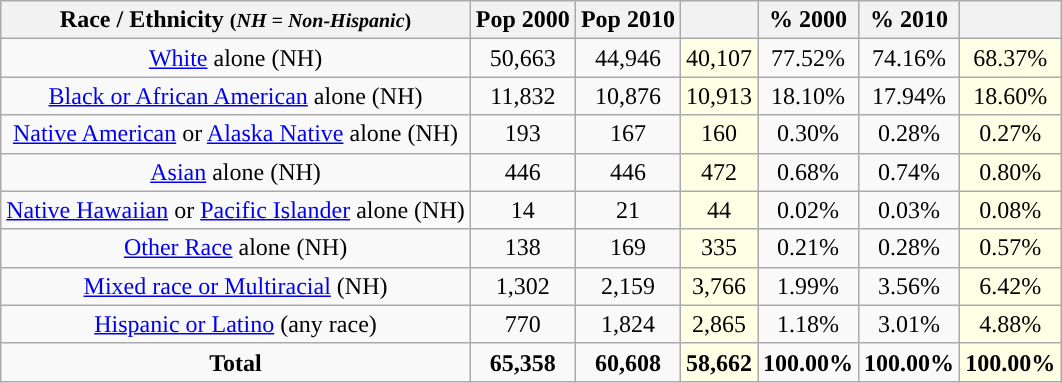<table class="wikitable" style="text-align:center;">
<tr>
<th>Race / Ethnicity <small>(<em>NH = Non-Hispanic</em>)</small></th>
<th>Pop 2000</th>
<th>Pop 2010</th>
<th></th>
<th>% 2000</th>
<th>% 2010</th>
<th></th>
</tr>
<tr>
<td><a href='#'>White</a> alone (NH)</td>
<td>50,663</td>
<td>44,946</td>
<td style='background: #ffffe6;'>40,107</td>
<td>77.52%</td>
<td>74.16%</td>
<td style='background: #ffffe6;'>68.37%</td>
</tr>
<tr>
<td><a href='#'>Black or African American</a> alone (NH)</td>
<td>11,832</td>
<td>10,876</td>
<td style='background: #ffffe6;'>10,913</td>
<td>18.10%</td>
<td>17.94%</td>
<td style='background: #ffffe6;'>18.60%</td>
</tr>
<tr>
<td><a href='#'>Native American</a> or <a href='#'>Alaska Native</a> alone (NH)</td>
<td>193</td>
<td>167</td>
<td style='background: #ffffe6;'>160</td>
<td>0.30%</td>
<td>0.28%</td>
<td style='background: #ffffe6;'>0.27%</td>
</tr>
<tr>
<td><a href='#'>Asian</a> alone (NH)</td>
<td>446</td>
<td>446</td>
<td style='background: #ffffe6;'>472</td>
<td>0.68%</td>
<td>0.74%</td>
<td style='background: #ffffe6;'>0.80%</td>
</tr>
<tr>
<td><a href='#'>Native Hawaiian</a> or <a href='#'>Pacific Islander</a> alone (NH)</td>
<td>14</td>
<td>21</td>
<td style='background: #ffffe6;'>44</td>
<td>0.02%</td>
<td>0.03%</td>
<td style='background: #ffffe6;'>0.08%</td>
</tr>
<tr>
<td><a href='#'>Other Race</a> alone (NH)</td>
<td>138</td>
<td>169</td>
<td style='background: #ffffe6;'>335</td>
<td>0.21%</td>
<td>0.28%</td>
<td style='background: #ffffe6;'>0.57%</td>
</tr>
<tr>
<td><a href='#'>Mixed race or Multiracial</a> (NH)</td>
<td>1,302</td>
<td>2,159</td>
<td style='background: #ffffe6;'>3,766</td>
<td>1.99%</td>
<td>3.56%</td>
<td style='background: #ffffe6;'>6.42%</td>
</tr>
<tr>
<td><a href='#'>Hispanic or Latino</a> (any race)</td>
<td>770</td>
<td>1,824</td>
<td style='background: #ffffe6;'>2,865</td>
<td>1.18%</td>
<td>3.01%</td>
<td style='background: #ffffe6;'>4.88%</td>
</tr>
<tr>
<td><strong>Total</strong></td>
<td><strong>65,358</strong></td>
<td><strong>60,608</strong></td>
<td style='background: #ffffe6;'><strong>58,662</strong></td>
<td><strong>100.00%</strong></td>
<td><strong>100.00%</strong></td>
<td style='background: #ffffe6;'><strong>100.00%</strong></td>
</tr>
</table>
